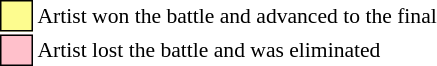<table class="toccolours" style="font-size:90%; white-space: nowrap">
<tr>
<td style="background:#fdfc8f; border:1px solid black">     </td>
<td>Artist won the battle and advanced to the final</td>
</tr>
<tr>
<td style="background:pink; border:1px solid black">     </td>
<td>Artist lost the battle and was eliminated</td>
</tr>
</table>
